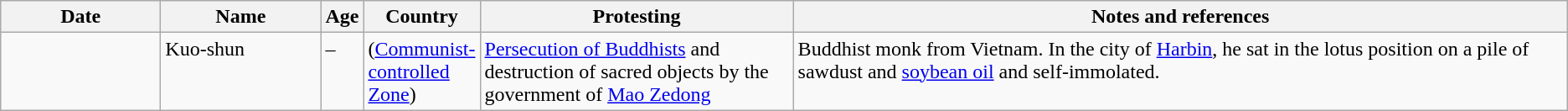<table class="wikitable sortable">
<tr>
<th style="width:120px;">Date</th>
<th style="width:120px;">Name</th>
<th style="width:20px;">Age</th>
<th style="width:80px;">Country</th>
<th style="width:20%;">Protesting</th>
<th>Notes and references</th>
</tr>
<tr valign="top">
<td></td>
<td>Kuo-shun</td>
<td>–</td>
<td> (<a href='#'>Communist-controlled Zone</a>)</td>
<td><a href='#'>Persecution of Buddhists</a> and destruction of sacred objects by the government of <a href='#'>Mao Zedong</a></td>
<td>Buddhist monk from Vietnam. In the city of <a href='#'>Harbin</a>, he sat in the lotus position on a pile of sawdust and <a href='#'>soybean oil</a> and self-immolated.</td>
</tr>
</table>
